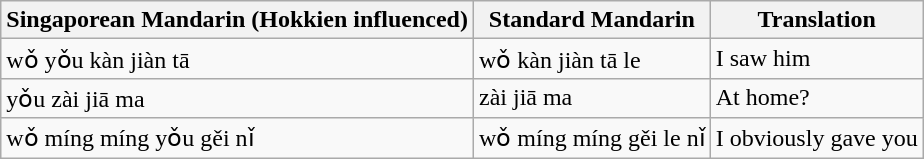<table class=wikitable>
<tr>
<th>Singaporean Mandarin (Hokkien influenced)</th>
<th>Standard Mandarin</th>
<th>Translation</th>
</tr>
<tr>
<td> wǒ yǒu kàn jiàn tā</td>
<td> wǒ kàn jiàn tā le</td>
<td>I saw him</td>
</tr>
<tr>
<td> yǒu zài jiā ma</td>
<td> zài jiā ma</td>
<td>At home?</td>
</tr>
<tr>
<td> wǒ míng míng yǒu gěi nǐ</td>
<td> wǒ míng míng gěi le nǐ</td>
<td>I obviously gave you</td>
</tr>
</table>
